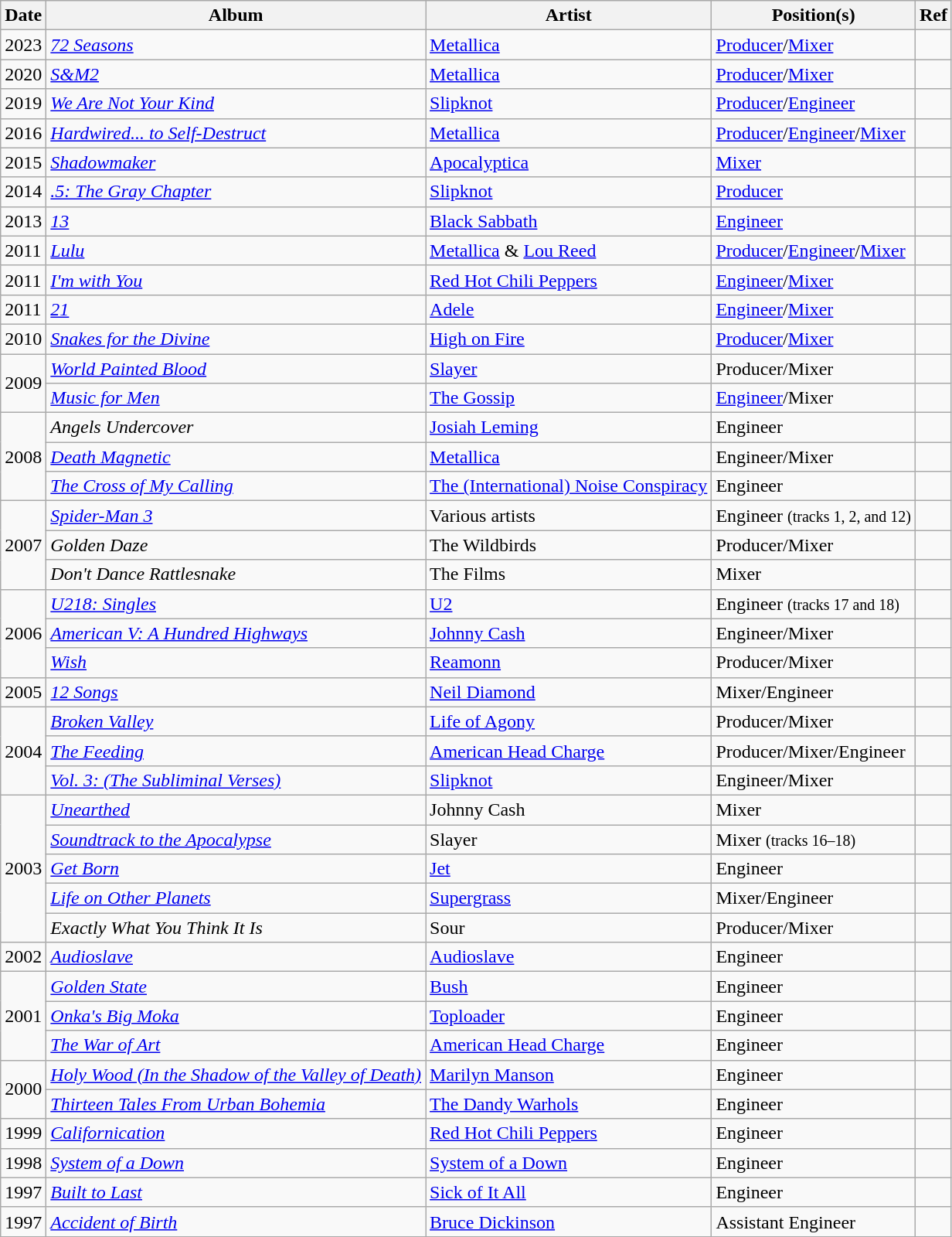<table class="wikitable sortable">
<tr>
<th>Date</th>
<th>Album</th>
<th>Artist</th>
<th>Position(s)</th>
<th>Ref</th>
</tr>
<tr>
<td>2023</td>
<td><em><a href='#'>72 Seasons</a></em></td>
<td><a href='#'>Metallica</a></td>
<td><a href='#'>Producer</a>/<a href='#'>Mixer</a></td>
<td></td>
</tr>
<tr>
<td>2020</td>
<td><em><a href='#'>S&M2</a></em></td>
<td><a href='#'>Metallica</a></td>
<td><a href='#'>Producer</a>/<a href='#'>Mixer</a></td>
<td></td>
</tr>
<tr>
<td>2019</td>
<td><em><a href='#'>We Are Not Your Kind</a></em></td>
<td><a href='#'>Slipknot</a></td>
<td><a href='#'>Producer</a>/<a href='#'>Engineer</a></td>
<td></td>
</tr>
<tr>
<td>2016</td>
<td><em><a href='#'>Hardwired... to Self-Destruct</a></em></td>
<td><a href='#'>Metallica</a></td>
<td><a href='#'>Producer</a>/<a href='#'>Engineer</a>/<a href='#'>Mixer</a></td>
<td></td>
</tr>
<tr>
<td>2015</td>
<td><em><a href='#'>Shadowmaker</a></em></td>
<td><a href='#'>Apocalyptica</a></td>
<td><a href='#'>Mixer</a></td>
<td></td>
</tr>
<tr>
<td>2014</td>
<td><em><a href='#'>.5: The Gray Chapter</a></em></td>
<td><a href='#'>Slipknot</a></td>
<td><a href='#'>Producer</a></td>
<td></td>
</tr>
<tr>
<td>2013</td>
<td><em><a href='#'>13</a></em></td>
<td><a href='#'>Black Sabbath</a></td>
<td><a href='#'>Engineer</a></td>
<td></td>
</tr>
<tr>
<td>2011</td>
<td><em><a href='#'>Lulu</a></em></td>
<td><a href='#'>Metallica</a> & <a href='#'>Lou Reed</a></td>
<td><a href='#'>Producer</a>/<a href='#'>Engineer</a>/<a href='#'>Mixer</a></td>
<td></td>
</tr>
<tr>
<td>2011</td>
<td><em><a href='#'>I'm with You</a></em></td>
<td><a href='#'>Red Hot Chili Peppers</a></td>
<td><a href='#'>Engineer</a>/<a href='#'>Mixer</a></td>
<td></td>
</tr>
<tr>
<td>2011</td>
<td><em><a href='#'>21</a></em></td>
<td><a href='#'>Adele</a></td>
<td><a href='#'>Engineer</a>/<a href='#'>Mixer</a></td>
<td></td>
</tr>
<tr>
<td>2010</td>
<td><em><a href='#'>Snakes for the Divine</a></em></td>
<td><a href='#'>High on Fire</a></td>
<td><a href='#'>Producer</a>/<a href='#'>Mixer</a></td>
<td></td>
</tr>
<tr>
<td rowspan="2">2009</td>
<td><em><a href='#'>World Painted Blood</a></em></td>
<td><a href='#'>Slayer</a></td>
<td>Producer/Mixer</td>
<td></td>
</tr>
<tr>
<td><em><a href='#'>Music for Men</a></em></td>
<td><a href='#'>The Gossip</a></td>
<td><a href='#'>Engineer</a>/Mixer</td>
<td></td>
</tr>
<tr>
<td rowspan="3">2008</td>
<td><em>Angels Undercover</em></td>
<td><a href='#'>Josiah Leming</a></td>
<td>Engineer</td>
<td></td>
</tr>
<tr>
<td><em><a href='#'>Death Magnetic</a></em></td>
<td><a href='#'>Metallica</a></td>
<td>Engineer/Mixer</td>
<td></td>
</tr>
<tr>
<td><em><a href='#'>The Cross of My Calling</a></em></td>
<td><a href='#'>The (International) Noise Conspiracy</a></td>
<td>Engineer</td>
<td></td>
</tr>
<tr>
<td rowspan="3">2007</td>
<td><em><a href='#'>Spider-Man 3</a></em></td>
<td>Various artists</td>
<td>Engineer <small>(tracks 1, 2, and 12)</small></td>
<td></td>
</tr>
<tr>
<td><em>Golden Daze</em></td>
<td>The Wildbirds</td>
<td>Producer/Mixer</td>
<td></td>
</tr>
<tr>
<td><em>Don't Dance Rattlesnake</em></td>
<td>The Films</td>
<td>Mixer</td>
<td></td>
</tr>
<tr>
<td rowspan="3">2006</td>
<td><em><a href='#'>U218: Singles</a></em></td>
<td><a href='#'>U2</a></td>
<td>Engineer <small>(tracks 17 and 18)</small></td>
<td></td>
</tr>
<tr>
<td><em><a href='#'>American V: A Hundred Highways</a></em></td>
<td><a href='#'>Johnny Cash</a></td>
<td>Engineer/Mixer</td>
<td></td>
</tr>
<tr>
<td><em><a href='#'>Wish</a></em></td>
<td><a href='#'>Reamonn</a></td>
<td>Producer/Mixer</td>
<td></td>
</tr>
<tr>
<td>2005</td>
<td><em><a href='#'>12 Songs</a></em></td>
<td><a href='#'>Neil Diamond</a></td>
<td>Mixer/Engineer</td>
<td></td>
</tr>
<tr>
<td rowspan="3">2004</td>
<td><em><a href='#'>Broken Valley</a></em></td>
<td><a href='#'>Life of Agony</a></td>
<td>Producer/Mixer</td>
<td></td>
</tr>
<tr>
<td><em><a href='#'>The Feeding</a></em></td>
<td><a href='#'>American Head Charge</a></td>
<td>Producer/Mixer/Engineer</td>
<td></td>
</tr>
<tr>
<td><em><a href='#'>Vol. 3: (The Subliminal Verses)</a></em></td>
<td><a href='#'>Slipknot</a></td>
<td>Engineer/Mixer</td>
<td></td>
</tr>
<tr>
<td rowspan="5">2003</td>
<td><em><a href='#'>Unearthed</a></em></td>
<td>Johnny Cash</td>
<td>Mixer</td>
<td></td>
</tr>
<tr>
<td><em><a href='#'>Soundtrack to the Apocalypse</a></em></td>
<td>Slayer</td>
<td>Mixer <small>(tracks 16–18)</small></td>
<td></td>
</tr>
<tr>
<td><em><a href='#'>Get Born</a></em></td>
<td><a href='#'>Jet</a></td>
<td>Engineer</td>
<td></td>
</tr>
<tr>
<td><em><a href='#'>Life on Other Planets</a></em></td>
<td><a href='#'>Supergrass</a></td>
<td>Mixer/Engineer</td>
<td></td>
</tr>
<tr>
<td><em>Exactly What You Think It Is</em></td>
<td>Sour</td>
<td>Producer/Mixer</td>
<td></td>
</tr>
<tr>
<td>2002</td>
<td><em><a href='#'>Audioslave</a></em></td>
<td><a href='#'>Audioslave</a></td>
<td>Engineer</td>
<td></td>
</tr>
<tr>
<td rowspan="3">2001</td>
<td><em><a href='#'>Golden State</a></em></td>
<td><a href='#'>Bush</a></td>
<td>Engineer</td>
<td></td>
</tr>
<tr>
<td><em><a href='#'>Onka's Big Moka</a></em></td>
<td><a href='#'>Toploader</a></td>
<td>Engineer</td>
<td></td>
</tr>
<tr>
<td><em><a href='#'>The War of Art</a></em></td>
<td><a href='#'>American Head Charge</a></td>
<td>Engineer</td>
<td></td>
</tr>
<tr>
<td rowspan="2">2000</td>
<td><em><a href='#'>Holy Wood (In the Shadow of the Valley of Death)</a></em></td>
<td><a href='#'>Marilyn Manson</a></td>
<td>Engineer</td>
<td></td>
</tr>
<tr>
<td><em><a href='#'>Thirteen Tales From Urban Bohemia</a></em></td>
<td><a href='#'>The Dandy Warhols</a></td>
<td>Engineer</td>
<td></td>
</tr>
<tr>
<td>1999</td>
<td><em><a href='#'>Californication</a></em></td>
<td><a href='#'>Red Hot Chili Peppers</a></td>
<td>Engineer</td>
<td></td>
</tr>
<tr>
<td>1998</td>
<td><em><a href='#'>System of a Down</a></em></td>
<td><a href='#'>System of a Down</a></td>
<td>Engineer</td>
<td></td>
</tr>
<tr>
<td>1997</td>
<td><em><a href='#'>Built to Last</a></em></td>
<td><a href='#'>Sick of It All</a></td>
<td>Engineer</td>
<td></td>
</tr>
<tr>
<td>1997</td>
<td><em><a href='#'>Accident of Birth</a></em></td>
<td><a href='#'>Bruce Dickinson</a></td>
<td>Assistant Engineer<br></td>
<td></td>
</tr>
</table>
